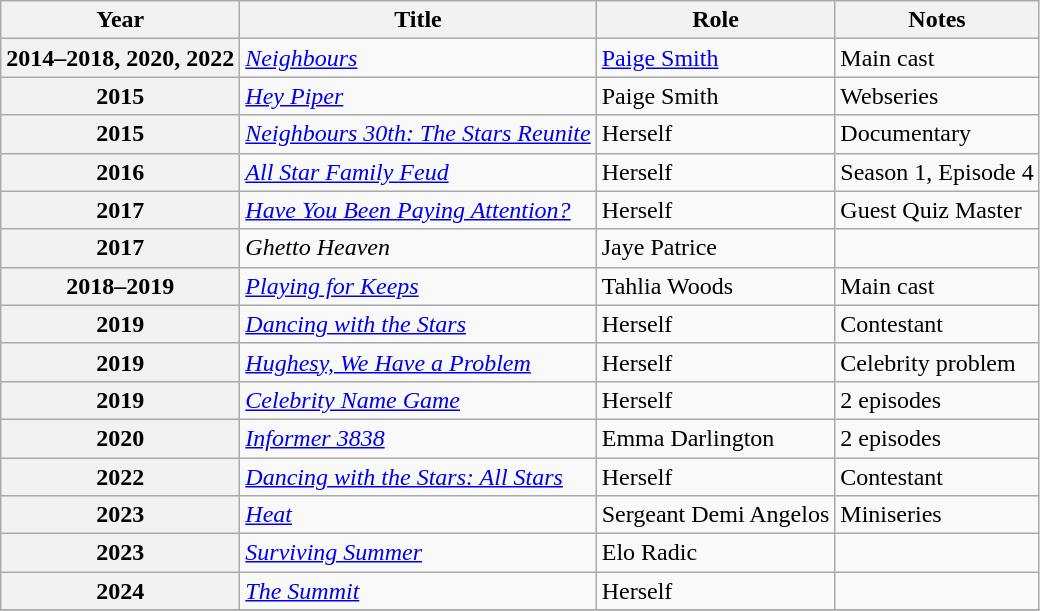<table class="wikitable sortable plainrowheaders">
<tr>
<th scope="col">Year</th>
<th scope="col">Title</th>
<th scope="col">Role</th>
<th scope="col" class="unsortable">Notes</th>
</tr>
<tr>
<th scope="row">2014–2018, 2020, 2022</th>
<td><em><a href='#'>Neighbours</a></em></td>
<td><a href='#'>Paige Smith</a></td>
<td>Main cast</td>
</tr>
<tr>
<th scope="row">2015</th>
<td><em><a href='#'>Hey Piper</a></em></td>
<td>Paige Smith</td>
<td>Webseries</td>
</tr>
<tr>
<th scope="row">2015</th>
<td><em><a href='#'>Neighbours 30th: The Stars Reunite</a></em></td>
<td>Herself</td>
<td>Documentary</td>
</tr>
<tr>
<th scope="row">2016</th>
<td><em><a href='#'>All Star Family Feud</a></em></td>
<td>Herself</td>
<td>Season 1, Episode 4</td>
</tr>
<tr>
<th scope="row">2017</th>
<td><em><a href='#'>Have You Been Paying Attention?</a></em></td>
<td>Herself</td>
<td>Guest Quiz Master</td>
</tr>
<tr>
<th scope="row">2017</th>
<td><em>Ghetto Heaven</em></td>
<td>Jaye Patrice</td>
<td></td>
</tr>
<tr>
<th scope="row">2018–2019</th>
<td><em><a href='#'>Playing for Keeps</a></em></td>
<td>Tahlia Woods</td>
<td>Main cast</td>
</tr>
<tr>
<th scope="row">2019</th>
<td><em><a href='#'>Dancing with the Stars</a></em></td>
<td>Herself</td>
<td>Contestant</td>
</tr>
<tr>
<th scope="row">2019</th>
<td><em><a href='#'>Hughesy, We Have a Problem</a></em></td>
<td>Herself</td>
<td>Celebrity problem</td>
</tr>
<tr>
<th scope="row">2019</th>
<td><em><a href='#'>Celebrity Name Game</a></em></td>
<td>Herself</td>
<td>2 episodes</td>
</tr>
<tr>
<th scope="row">2020</th>
<td><em><a href='#'>Informer 3838</a></em></td>
<td>Emma Darlington</td>
<td>2 episodes</td>
</tr>
<tr>
<th scope="row">2022</th>
<td><em><a href='#'>Dancing with the Stars: All Stars</a></em></td>
<td>Herself</td>
<td>Contestant</td>
</tr>
<tr>
<th scope="row">2023</th>
<td><em><a href='#'>Heat</a></em></td>
<td>Sergeant Demi Angelos</td>
<td>Miniseries</td>
</tr>
<tr>
<th scope="row">2023</th>
<td><em><a href='#'>Surviving Summer</a></em></td>
<td>Elo Radic</td>
<td></td>
</tr>
<tr>
<th scope="row">2024</th>
<td><em><a href='#'>The Summit</a></em></td>
<td>Herself</td>
<td></td>
</tr>
<tr>
</tr>
</table>
